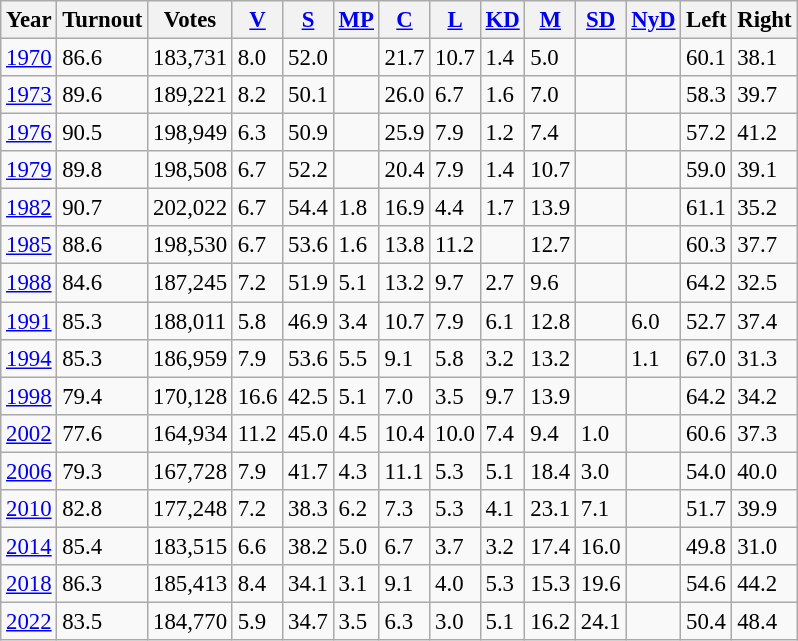<table class="wikitable sortable" style="font-size: 95%;">
<tr>
<th>Year</th>
<th>Turnout</th>
<th>Votes</th>
<th><a href='#'>V</a></th>
<th><a href='#'>S</a></th>
<th><a href='#'>MP</a></th>
<th><a href='#'>C</a></th>
<th><a href='#'>L</a></th>
<th><a href='#'>KD</a></th>
<th><a href='#'>M</a></th>
<th><a href='#'>SD</a></th>
<th><a href='#'>NyD</a></th>
<th>Left</th>
<th>Right</th>
</tr>
<tr>
<td><a href='#'>1970</a></td>
<td>86.6</td>
<td>183,731</td>
<td>8.0</td>
<td>52.0</td>
<td></td>
<td>21.7</td>
<td>10.7</td>
<td>1.4</td>
<td>5.0</td>
<td></td>
<td></td>
<td>60.1</td>
<td>38.1</td>
</tr>
<tr>
<td><a href='#'>1973</a></td>
<td>89.6</td>
<td>189,221</td>
<td>8.2</td>
<td>50.1</td>
<td></td>
<td>26.0</td>
<td>6.7</td>
<td>1.6</td>
<td>7.0</td>
<td></td>
<td></td>
<td>58.3</td>
<td>39.7</td>
</tr>
<tr>
<td><a href='#'>1976</a></td>
<td>90.5</td>
<td>198,949</td>
<td>6.3</td>
<td>50.9</td>
<td></td>
<td>25.9</td>
<td>7.9</td>
<td>1.2</td>
<td>7.4</td>
<td></td>
<td></td>
<td>57.2</td>
<td>41.2</td>
</tr>
<tr>
<td><a href='#'>1979</a></td>
<td>89.8</td>
<td>198,508</td>
<td>6.7</td>
<td>52.2</td>
<td></td>
<td>20.4</td>
<td>7.9</td>
<td>1.4</td>
<td>10.7</td>
<td></td>
<td></td>
<td>59.0</td>
<td>39.1</td>
</tr>
<tr>
<td><a href='#'>1982</a></td>
<td>90.7</td>
<td>202,022</td>
<td>6.7</td>
<td>54.4</td>
<td>1.8</td>
<td>16.9</td>
<td>4.4</td>
<td>1.7</td>
<td>13.9</td>
<td></td>
<td></td>
<td>61.1</td>
<td>35.2</td>
</tr>
<tr>
<td><a href='#'>1985</a></td>
<td>88.6</td>
<td>198,530</td>
<td>6.7</td>
<td>53.6</td>
<td>1.6</td>
<td>13.8</td>
<td>11.2</td>
<td></td>
<td>12.7</td>
<td></td>
<td></td>
<td>60.3</td>
<td>37.7</td>
</tr>
<tr>
<td><a href='#'>1988</a></td>
<td>84.6</td>
<td>187,245</td>
<td>7.2</td>
<td>51.9</td>
<td>5.1</td>
<td>13.2</td>
<td>9.7</td>
<td>2.7</td>
<td>9.6</td>
<td></td>
<td></td>
<td>64.2</td>
<td>32.5</td>
</tr>
<tr>
<td><a href='#'>1991</a></td>
<td>85.3</td>
<td>188,011</td>
<td>5.8</td>
<td>46.9</td>
<td>3.4</td>
<td>10.7</td>
<td>7.9</td>
<td>6.1</td>
<td>12.8</td>
<td></td>
<td>6.0</td>
<td>52.7</td>
<td>37.4</td>
</tr>
<tr>
<td><a href='#'>1994</a></td>
<td>85.3</td>
<td>186,959</td>
<td>7.9</td>
<td>53.6</td>
<td>5.5</td>
<td>9.1</td>
<td>5.8</td>
<td>3.2</td>
<td>13.2</td>
<td></td>
<td>1.1</td>
<td>67.0</td>
<td>31.3</td>
</tr>
<tr>
<td><a href='#'>1998</a></td>
<td>79.4</td>
<td>170,128</td>
<td>16.6</td>
<td>42.5</td>
<td>5.1</td>
<td>7.0</td>
<td>3.5</td>
<td>9.7</td>
<td>13.9</td>
<td></td>
<td></td>
<td>64.2</td>
<td>34.2</td>
</tr>
<tr>
<td><a href='#'>2002</a></td>
<td>77.6</td>
<td>164,934</td>
<td>11.2</td>
<td>45.0</td>
<td>4.5</td>
<td>10.4</td>
<td>10.0</td>
<td>7.4</td>
<td>9.4</td>
<td>1.0</td>
<td></td>
<td>60.6</td>
<td>37.3</td>
</tr>
<tr>
<td><a href='#'>2006</a></td>
<td>79.3</td>
<td>167,728</td>
<td>7.9</td>
<td>41.7</td>
<td>4.3</td>
<td>11.1</td>
<td>5.3</td>
<td>5.1</td>
<td>18.4</td>
<td>3.0</td>
<td></td>
<td>54.0</td>
<td>40.0</td>
</tr>
<tr>
<td><a href='#'>2010</a></td>
<td>82.8</td>
<td>177,248</td>
<td>7.2</td>
<td>38.3</td>
<td>6.2</td>
<td>7.3</td>
<td>5.3</td>
<td>4.1</td>
<td>23.1</td>
<td>7.1</td>
<td></td>
<td>51.7</td>
<td>39.9</td>
</tr>
<tr>
<td><a href='#'>2014</a></td>
<td>85.4</td>
<td>183,515</td>
<td>6.6</td>
<td>38.2</td>
<td>5.0</td>
<td>6.7</td>
<td>3.7</td>
<td>3.2</td>
<td>17.4</td>
<td>16.0</td>
<td></td>
<td>49.8</td>
<td>31.0</td>
</tr>
<tr>
<td><a href='#'>2018</a></td>
<td>86.3</td>
<td>185,413</td>
<td>8.4</td>
<td>34.1</td>
<td>3.1</td>
<td>9.1</td>
<td>4.0</td>
<td>5.3</td>
<td>15.3</td>
<td>19.6</td>
<td></td>
<td>54.6</td>
<td>44.2</td>
</tr>
<tr>
<td><a href='#'>2022</a></td>
<td>83.5</td>
<td>184,770</td>
<td>5.9</td>
<td>34.7</td>
<td>3.5</td>
<td>6.3</td>
<td>3.0</td>
<td>5.1</td>
<td>16.2</td>
<td>24.1</td>
<td></td>
<td>50.4</td>
<td>48.4</td>
</tr>
</table>
